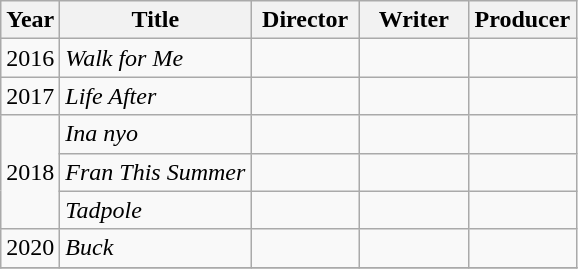<table class="wikitable">
<tr>
<th>Year</th>
<th>Title</th>
<th width=65>Director</th>
<th width=65>Writer</th>
<th width=65>Producer</th>
</tr>
<tr>
<td>2016</td>
<td><em>Walk for Me</em></td>
<td></td>
<td></td>
<td></td>
</tr>
<tr>
<td>2017</td>
<td><em>Life After</em></td>
<td></td>
<td></td>
<td></td>
</tr>
<tr>
<td rowspan=3>2018</td>
<td><em>Ina nyo</em></td>
<td></td>
<td></td>
<td></td>
</tr>
<tr>
<td><em>Fran This Summer</em></td>
<td></td>
<td></td>
<td></td>
</tr>
<tr>
<td><em>Tadpole</em></td>
<td></td>
<td></td>
<td></td>
</tr>
<tr>
<td>2020</td>
<td><em>Buck</em></td>
<td></td>
<td></td>
<td></td>
</tr>
<tr>
</tr>
</table>
